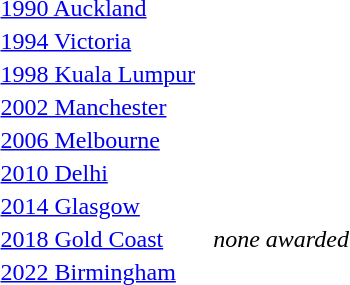<table>
<tr>
<td><a href='#'>1990 Auckland</a><br></td>
<td></td>
<td></td>
<td></td>
</tr>
<tr>
<td><a href='#'>1994 Victoria</a><br></td>
<td></td>
<td></td>
<td></td>
</tr>
<tr>
<td><a href='#'>1998 Kuala Lumpur</a><br></td>
<td></td>
<td></td>
<td></td>
</tr>
<tr>
<td><a href='#'>2002 Manchester</a><br></td>
<td></td>
<td></td>
<td></td>
</tr>
<tr>
<td><a href='#'>2006 Melbourne</a><br></td>
<td></td>
<td></td>
<td></td>
</tr>
<tr>
<td><a href='#'>2010 Delhi</a><br></td>
<td></td>
<td></td>
<td></td>
</tr>
<tr>
<td><a href='#'>2014 Glasgow</a><br></td>
<td></td>
<td></td>
<td></td>
</tr>
<tr>
<td rowspan=2><a href='#'>2018 Gold Coast</a><br></td>
<td rowspan=2></td>
<td></td>
<td rowspan=2><em>none awarded</em></td>
</tr>
<tr>
<td></td>
</tr>
<tr>
<td><a href='#'>2022 Birmingham</a><br></td>
<td></td>
<td></td>
<td></td>
</tr>
</table>
